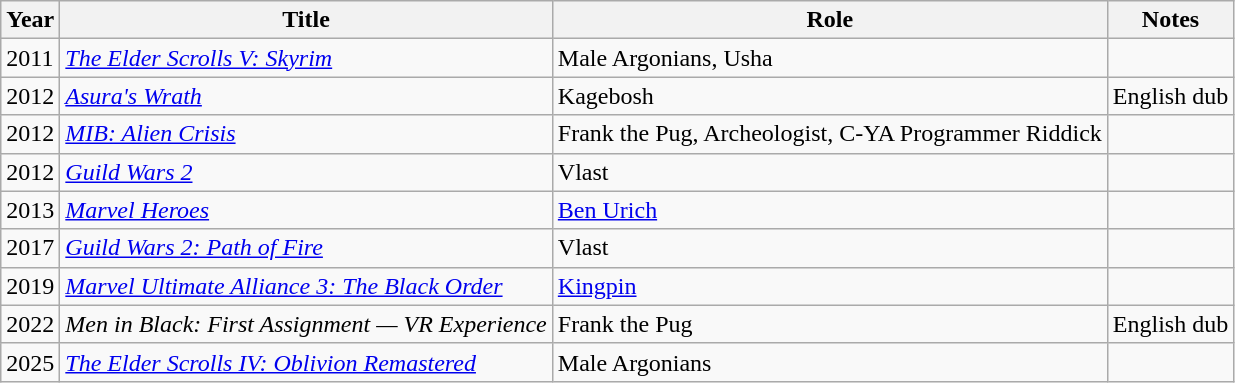<table class="wikitable sortable">
<tr>
<th>Year</th>
<th>Title</th>
<th>Role</th>
<th class="unsortable">Notes</th>
</tr>
<tr>
<td>2011</td>
<td><em><a href='#'>The Elder Scrolls V: Skyrim</a></em></td>
<td>Male Argonians, Usha</td>
<td></td>
</tr>
<tr>
<td>2012</td>
<td><em><a href='#'>Asura's Wrath</a></em></td>
<td>Kagebosh</td>
<td>English dub</td>
</tr>
<tr>
<td>2012</td>
<td><em><a href='#'>MIB: Alien Crisis</a></em></td>
<td>Frank the Pug, Archeologist, C-YA Programmer Riddick</td>
<td></td>
</tr>
<tr>
<td>2012</td>
<td><em><a href='#'>Guild Wars 2</a></em></td>
<td>Vlast</td>
<td></td>
</tr>
<tr>
<td>2013</td>
<td><em><a href='#'>Marvel Heroes</a></em></td>
<td><a href='#'>Ben Urich</a></td>
<td></td>
</tr>
<tr>
<td>2017</td>
<td><em><a href='#'>Guild Wars 2: Path of Fire</a></em></td>
<td>Vlast</td>
<td></td>
</tr>
<tr>
<td>2019</td>
<td><em><a href='#'>Marvel Ultimate Alliance 3: The Black Order</a></em></td>
<td><a href='#'>Kingpin</a></td>
<td></td>
</tr>
<tr>
<td>2022</td>
<td><em>Men in Black: First Assignment — VR Experience</em></td>
<td>Frank the Pug</td>
<td>English dub</td>
</tr>
<tr>
<td>2025</td>
<td><em><a href='#'>The Elder Scrolls IV: Oblivion Remastered</a></em></td>
<td>Male Argonians</td>
<td></td>
</tr>
</table>
